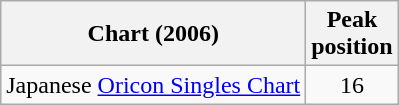<table class="wikitable">
<tr>
<th>Chart (2006)</th>
<th>Peak<br>position</th>
</tr>
<tr>
<td align="left">Japanese <a href='#'>Oricon Singles Chart</a></td>
<td align="center">16</td>
</tr>
</table>
